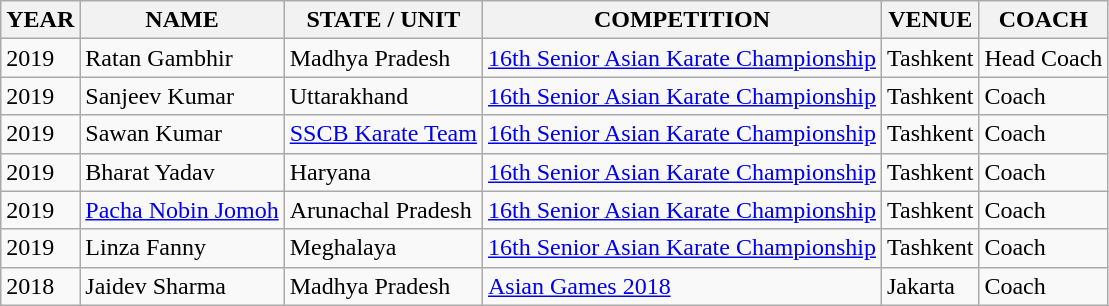<table class="wikitable sortable">
<tr>
<th>YEAR</th>
<th>NAME</th>
<th>STATE / UNIT</th>
<th>COMPETITION</th>
<th>VENUE</th>
<th>COACH</th>
</tr>
<tr>
<td>2019</td>
<td>Ratan Gambhir</td>
<td>Madhya Pradesh</td>
<td><a href='#'>16th Senior Asian Karate Championship</a></td>
<td>Tashkent </td>
<td>Head Coach</td>
</tr>
<tr>
<td>2019</td>
<td>Sanjeev Kumar</td>
<td>Uttarakhand</td>
<td><a href='#'>16th Senior Asian Karate Championship</a></td>
<td>Tashkent </td>
<td>Coach</td>
</tr>
<tr>
<td>2019</td>
<td>Sawan Kumar</td>
<td><a href='#'>SSCB Karate Team</a></td>
<td><a href='#'>16th Senior Asian Karate Championship</a></td>
<td>Tashkent </td>
<td>Coach</td>
</tr>
<tr>
<td>2019</td>
<td>Bharat Yadav</td>
<td>Haryana</td>
<td><a href='#'>16th Senior Asian Karate Championship</a></td>
<td>Tashkent </td>
<td>Coach</td>
</tr>
<tr>
<td>2019</td>
<td><a href='#'>Pacha Nobin Jomoh</a></td>
<td>Arunachal Pradesh</td>
<td><a href='#'>16th Senior Asian Karate Championship</a></td>
<td>Tashkent </td>
<td>Coach</td>
</tr>
<tr>
<td>2019</td>
<td>Linza Fanny</td>
<td>Meghalaya</td>
<td><a href='#'>16th Senior Asian Karate Championship</a></td>
<td>Tashkent </td>
<td>Coach</td>
</tr>
<tr>
<td>2018</td>
<td>Jaidev Sharma</td>
<td>Madhya Pradesh</td>
<td><a href='#'>Asian Games 2018</a></td>
<td>Jakarta </td>
<td>Coach</td>
</tr>
</table>
